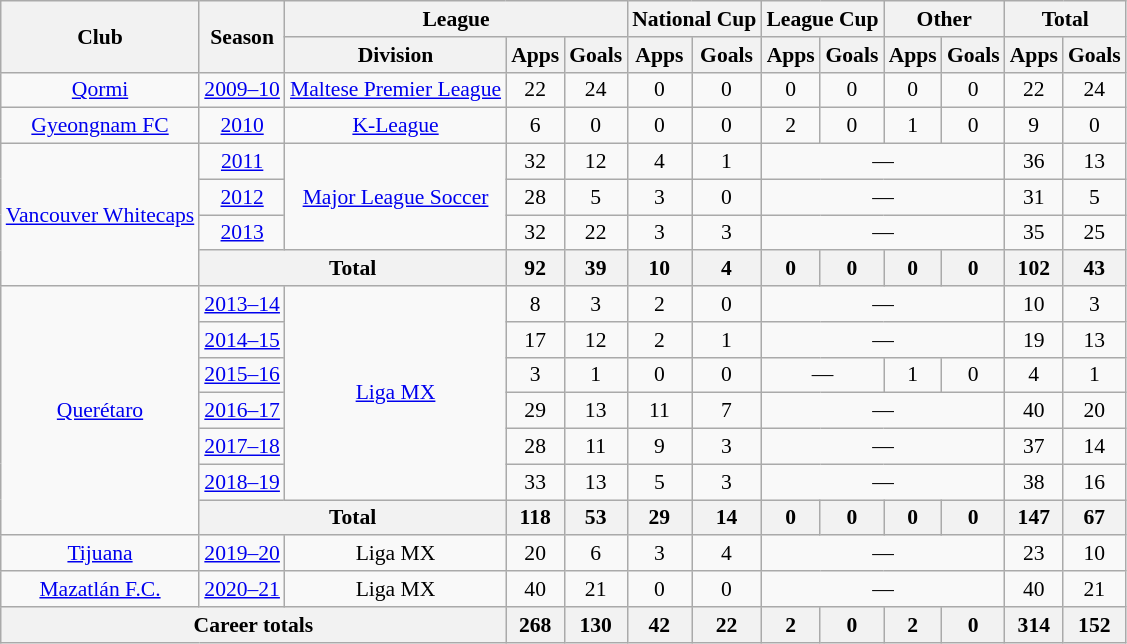<table class="wikitable" style="font-size:90%; text-align: center">
<tr>
<th rowspan=2>Club</th>
<th rowspan=2>Season</th>
<th colspan=3>League</th>
<th colspan=2>National Cup</th>
<th colspan=2>League Cup</th>
<th colspan=2>Other</th>
<th colspan=2>Total</th>
</tr>
<tr>
<th>Division</th>
<th>Apps</th>
<th>Goals</th>
<th>Apps</th>
<th>Goals</th>
<th>Apps</th>
<th>Goals</th>
<th>Apps</th>
<th>Goals</th>
<th>Apps</th>
<th>Goals</th>
</tr>
<tr>
<td><a href='#'>Qormi</a></td>
<td><a href='#'>2009–10</a></td>
<td><a href='#'>Maltese Premier League</a></td>
<td>22</td>
<td>24</td>
<td>0</td>
<td>0</td>
<td>0</td>
<td>0</td>
<td>0</td>
<td>0</td>
<td>22</td>
<td>24</td>
</tr>
<tr>
<td><a href='#'>Gyeongnam FC</a></td>
<td><a href='#'>2010</a></td>
<td><a href='#'>K-League</a></td>
<td>6</td>
<td>0</td>
<td>0</td>
<td>0</td>
<td>2</td>
<td>0</td>
<td>1</td>
<td>0</td>
<td>9</td>
<td>0</td>
</tr>
<tr>
<td rowspan=4><a href='#'>Vancouver Whitecaps</a></td>
<td><a href='#'>2011</a></td>
<td rowspan=3><a href='#'>Major League Soccer</a></td>
<td>32</td>
<td>12</td>
<td>4</td>
<td>1</td>
<td colspan=4>—</td>
<td>36</td>
<td>13</td>
</tr>
<tr>
<td><a href='#'>2012</a></td>
<td>28</td>
<td>5</td>
<td>3</td>
<td>0</td>
<td colspan=4>—</td>
<td>31</td>
<td>5</td>
</tr>
<tr>
<td><a href='#'>2013</a></td>
<td>32</td>
<td>22</td>
<td>3</td>
<td>3</td>
<td colspan=4>—</td>
<td>35</td>
<td>25</td>
</tr>
<tr>
<th colspan=2>Total</th>
<th>92</th>
<th>39</th>
<th>10</th>
<th>4</th>
<th>0</th>
<th>0</th>
<th>0</th>
<th>0</th>
<th>102</th>
<th>43</th>
</tr>
<tr>
<td rowspan=7><a href='#'>Querétaro</a></td>
<td><a href='#'>2013–14</a></td>
<td rowspan=6><a href='#'>Liga MX</a></td>
<td>8</td>
<td>3</td>
<td>2</td>
<td>0</td>
<td colspan=4>—</td>
<td>10</td>
<td>3</td>
</tr>
<tr>
<td><a href='#'>2014–15</a></td>
<td>17</td>
<td>12</td>
<td>2</td>
<td>1</td>
<td colspan=4>—</td>
<td>19</td>
<td>13</td>
</tr>
<tr>
<td><a href='#'>2015–16</a></td>
<td>3</td>
<td>1</td>
<td>0</td>
<td>0</td>
<td colspan=2>—</td>
<td>1</td>
<td>0</td>
<td>4</td>
<td>1</td>
</tr>
<tr>
<td><a href='#'>2016–17</a></td>
<td>29</td>
<td>13</td>
<td>11</td>
<td>7</td>
<td colspan=4>—</td>
<td>40</td>
<td>20</td>
</tr>
<tr>
<td><a href='#'>2017–18</a></td>
<td>28</td>
<td>11</td>
<td>9</td>
<td>3</td>
<td colspan=4>—</td>
<td>37</td>
<td>14</td>
</tr>
<tr>
<td><a href='#'>2018–19</a></td>
<td>33</td>
<td>13</td>
<td>5</td>
<td>3</td>
<td colspan=4>—</td>
<td>38</td>
<td>16</td>
</tr>
<tr>
<th colspan=2>Total</th>
<th>118</th>
<th>53</th>
<th>29</th>
<th>14</th>
<th>0</th>
<th>0</th>
<th>0</th>
<th>0</th>
<th>147</th>
<th>67</th>
</tr>
<tr>
<td><a href='#'>Tijuana</a></td>
<td><a href='#'>2019–20</a></td>
<td>Liga MX</td>
<td>20</td>
<td>6</td>
<td>3</td>
<td>4</td>
<td colspan=4>—</td>
<td>23</td>
<td>10</td>
</tr>
<tr>
<td><a href='#'>Mazatlán F.C.</a></td>
<td><a href='#'>2020–21</a></td>
<td>Liga MX</td>
<td>40</td>
<td>21</td>
<td>0</td>
<td>0</td>
<td colspan=4>—</td>
<td>40</td>
<td>21</td>
</tr>
<tr>
<th colspan=3>Career totals</th>
<th>268</th>
<th>130</th>
<th>42</th>
<th>22</th>
<th>2</th>
<th>0</th>
<th>2</th>
<th>0</th>
<th>314</th>
<th>152</th>
</tr>
</table>
